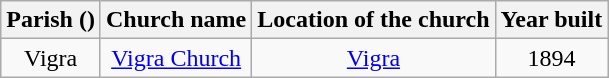<table class="wikitable" style="text-align:center">
<tr>
<th>Parish ()</th>
<th>Church name</th>
<th>Location of the church</th>
<th>Year built</th>
</tr>
<tr>
<td rowspan="1">Vigra</td>
<td><a href='#'>Vigra Church</a></td>
<td><a href='#'>Vigra</a></td>
<td>1894</td>
</tr>
</table>
